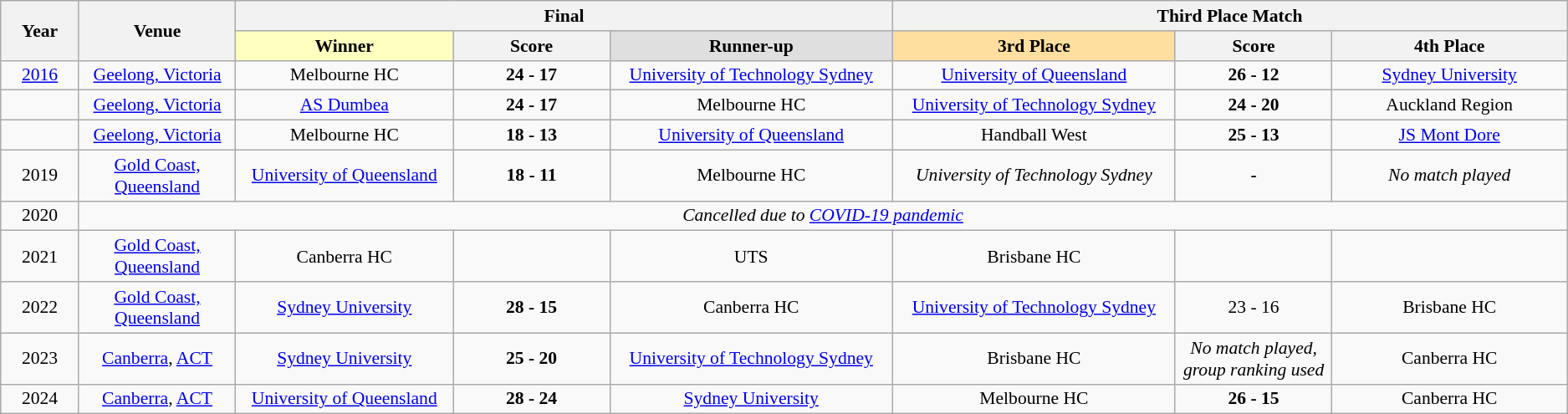<table class="wikitable" style="font-size: 90%; text-align: center;">
<tr>
<th rowspan="2" width="5%">Year</th>
<th rowspan="2" width="10%">Venue</th>
<th colspan="3">Final</th>
<th colspan="3">Third Place Match</th>
</tr>
<tr>
<td style="text-align:center;background:#ffffbf;"><strong>Winner</strong></td>
<th width="10%">Score</th>
<td style="text-align:center; background:#dfdfdf;"><strong>Runner-up</strong></td>
<td style="text-align:center; background:#ffdf9f;"><strong>3rd Place</strong></td>
<th width="10%">Score</th>
<th width="15%">4th Place</th>
</tr>
<tr>
<td><a href='#'>2016</a></td>
<td><a href='#'>Geelong, Victoria</a></td>
<td>Melbourne HC</td>
<td><strong>24 - 17</strong></td>
<td><a href='#'>University of Technology Sydney</a></td>
<td><a href='#'>University of Queensland</a></td>
<td><strong>26 - 12</strong></td>
<td><a href='#'>Sydney University</a></td>
</tr>
<tr>
<td></td>
<td><a href='#'>Geelong, Victoria</a></td>
<td><a href='#'>AS Dumbea</a></td>
<td><strong>24 - 17</strong></td>
<td>Melbourne HC</td>
<td><a href='#'>University of Technology Sydney</a></td>
<td><strong>24 - 20</strong></td>
<td>Auckland Region</td>
</tr>
<tr>
<td></td>
<td><a href='#'>Geelong, Victoria</a></td>
<td>Melbourne HC</td>
<td><strong>18 - 13</strong></td>
<td><a href='#'>University of Queensland</a></td>
<td>Handball West</td>
<td><strong>25 - 13</strong></td>
<td><a href='#'>JS Mont Dore</a></td>
</tr>
<tr>
<td>2019</td>
<td><a href='#'>Gold Coast, Queensland</a></td>
<td><a href='#'>University of Queensland</a></td>
<td><strong>18 - 11</strong></td>
<td>Melbourne HC</td>
<td><em>University of Technology Sydney</em></td>
<td><strong>-</strong></td>
<td><em>No match played</em></td>
</tr>
<tr>
<td>2020</td>
<td colspan=7><em>Cancelled due to <a href='#'>COVID-19 pandemic</a></em></td>
</tr>
<tr>
<td>2021</td>
<td><a href='#'>Gold Coast, Queensland</a></td>
<td>Canberra HC</td>
<td></td>
<td>UTS</td>
<td>Brisbane HC</td>
<td></td>
<td></td>
</tr>
<tr>
<td>2022</td>
<td><a href='#'>Gold Coast, Queensland</a></td>
<td><a href='#'>Sydney University</a></td>
<td><strong>28 - 15</strong></td>
<td>Canberra HC</td>
<td><a href='#'>University of Technology Sydney</a></td>
<td>23 - 16</td>
<td>Brisbane HC</td>
</tr>
<tr>
<td>2023</td>
<td><a href='#'>Canberra</a>, <a href='#'>ACT</a></td>
<td><a href='#'>Sydney University</a></td>
<td><strong>25 - 20</strong></td>
<td><a href='#'>University of Technology Sydney</a></td>
<td>Brisbane HC</td>
<td><em>No match played, group ranking used</em></td>
<td>Canberra HC</td>
</tr>
<tr>
<td>2024</td>
<td><a href='#'>Canberra</a>, <a href='#'>ACT</a></td>
<td><a href='#'>University of Queensland</a></td>
<td><strong>28 - 24</strong></td>
<td><a href='#'>Sydney University</a></td>
<td>Melbourne HC</td>
<td><strong>26 - 15</strong></td>
<td>Canberra HC</td>
</tr>
</table>
